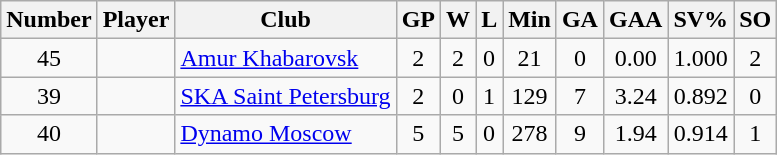<table class="wikitable sortable" style="text-align:center; padding:4px; border-spacing=0;">
<tr>
<th>Number</th>
<th>Player</th>
<th>Club</th>
<th>GP</th>
<th>W</th>
<th>L</th>
<th>Min</th>
<th>GA</th>
<th>GAA</th>
<th>SV%</th>
<th>SO</th>
</tr>
<tr>
<td>45</td>
<td align=left></td>
<td align=left><a href='#'>Amur Khabarovsk</a></td>
<td>2</td>
<td>2</td>
<td>0</td>
<td>21</td>
<td>0</td>
<td>0.00</td>
<td>1.000</td>
<td>2</td>
</tr>
<tr>
<td>39</td>
<td align=left></td>
<td align=left><a href='#'>SKA Saint Petersburg</a></td>
<td>2</td>
<td>0</td>
<td>1</td>
<td>129</td>
<td>7</td>
<td>3.24</td>
<td>0.892</td>
<td>0</td>
</tr>
<tr>
<td>40</td>
<td align=left></td>
<td align=left><a href='#'>Dynamo Moscow</a></td>
<td>5</td>
<td>5</td>
<td>0</td>
<td>278</td>
<td>9</td>
<td>1.94</td>
<td>0.914</td>
<td>1</td>
</tr>
</table>
